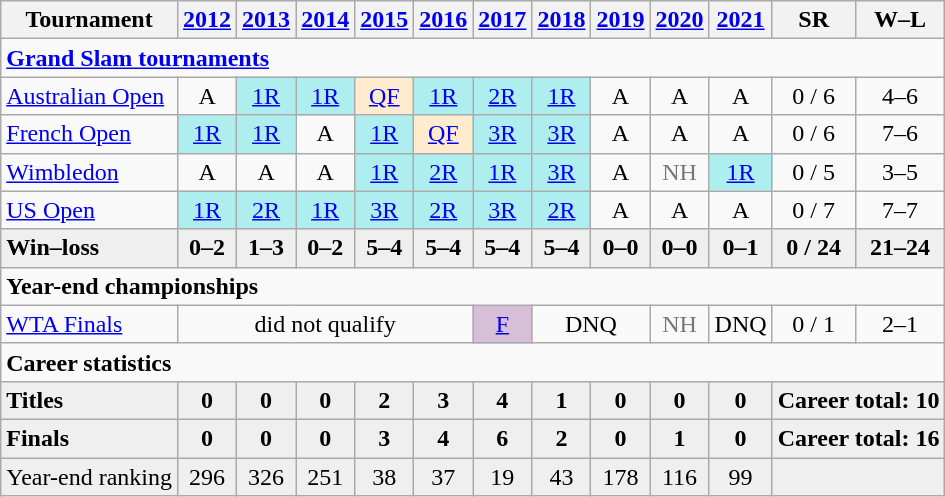<table class=wikitable style=text-align:center>
<tr>
<th>Tournament</th>
<th><a href='#'>2012</a></th>
<th><a href='#'>2013</a></th>
<th><a href='#'>2014</a></th>
<th><a href='#'>2015</a></th>
<th><a href='#'>2016</a></th>
<th><a href='#'>2017</a></th>
<th><a href='#'>2018</a></th>
<th><a href='#'>2019</a></th>
<th><a href='#'>2020</a></th>
<th><a href='#'>2021</a></th>
<th>SR</th>
<th>W–L</th>
</tr>
<tr>
<td colspan=13 style=text-align:left><strong><a href='#'>Grand Slam tournaments</a></strong></td>
</tr>
<tr>
<td align=left><a href='#'>Australian Open</a></td>
<td>A</td>
<td bgcolor=#afeeee><a href='#'>1R</a></td>
<td bgcolor=#afeeee><a href='#'>1R</a></td>
<td bgcolor=#ffebcd><a href='#'>QF</a></td>
<td bgcolor=#afeeee><a href='#'>1R</a></td>
<td bgcolor=#afeeee><a href='#'>2R</a></td>
<td bgcolor=#afeeee><a href='#'>1R</a></td>
<td>A</td>
<td>A</td>
<td>A</td>
<td>0 / 6</td>
<td>4–6</td>
</tr>
<tr>
<td align=left><a href='#'>French Open</a></td>
<td bgcolor=#afeeee><a href='#'>1R</a></td>
<td bgcolor=#afeeee><a href='#'>1R</a></td>
<td>A</td>
<td bgcolor=#afeeee><a href='#'>1R</a></td>
<td bgcolor=#ffebcd><a href='#'>QF</a></td>
<td bgcolor=#afeeee><a href='#'>3R</a></td>
<td bgcolor=#afeeee><a href='#'>3R</a></td>
<td>A</td>
<td>A</td>
<td>A</td>
<td>0 / 6</td>
<td>7–6</td>
</tr>
<tr>
<td align=left><a href='#'>Wimbledon</a></td>
<td>A</td>
<td>A</td>
<td>A</td>
<td bgcolor=#afeeee><a href='#'>1R</a></td>
<td bgcolor=#afeeee><a href='#'>2R</a></td>
<td bgcolor=#afeeee><a href='#'>1R</a></td>
<td bgcolor=#afeeee><a href='#'>3R</a></td>
<td>A</td>
<td style=color:#767676>NH</td>
<td style=background:#afeeee><a href='#'>1R</a></td>
<td>0 / 5</td>
<td>3–5</td>
</tr>
<tr>
<td align=left><a href='#'>US Open</a></td>
<td bgcolor=#afeeee><a href='#'>1R</a></td>
<td bgcolor=#afeeee><a href='#'>2R</a></td>
<td bgcolor=#afeeee><a href='#'>1R</a></td>
<td bgcolor=#afeeee><a href='#'>3R</a></td>
<td bgcolor=#afeeee><a href='#'>2R</a></td>
<td bgcolor=#afeeee><a href='#'>3R</a></td>
<td bgcolor=#afeeee><a href='#'>2R</a></td>
<td>A</td>
<td>A</td>
<td>A</td>
<td>0 / 7</td>
<td>7–7</td>
</tr>
<tr style=font-weight:bold;background:#efefef>
<td style=text-align:left>Win–loss</td>
<td>0–2</td>
<td>1–3</td>
<td>0–2</td>
<td>5–4</td>
<td>5–4</td>
<td>5–4</td>
<td>5–4</td>
<td>0–0</td>
<td>0–0</td>
<td>0–1</td>
<td>0 / 24</td>
<td>21–24</td>
</tr>
<tr>
<td colspan=13 align=left><strong>Year-end championships</strong></td>
</tr>
<tr>
<td align=left><a href='#'>WTA Finals</a></td>
<td colspan=5>did not qualify</td>
<td bgcolor=thistle><a href='#'>F</a></td>
<td colspan=2>DNQ</td>
<td style=color:#767676>NH</td>
<td>DNQ</td>
<td>0 / 1</td>
<td>2–1</td>
</tr>
<tr>
<td colspan=13 style=text-align:left><strong>Career statistics</strong></td>
</tr>
<tr style=font-weight:bold;background:#efefef>
<td style=text-align:left>Titles</td>
<td>0</td>
<td>0</td>
<td>0</td>
<td>2</td>
<td>3</td>
<td>4</td>
<td>1</td>
<td>0</td>
<td>0</td>
<td>0</td>
<td colspan=2>Career total: 10</td>
</tr>
<tr style=font-weight:bold;background:#efefef>
<td style=text-align:left>Finals</td>
<td>0</td>
<td>0</td>
<td>0</td>
<td>3</td>
<td>4</td>
<td>6</td>
<td>2</td>
<td>0</td>
<td>1</td>
<td>0</td>
<td colspan=2>Career total: 16</td>
</tr>
<tr style=background:#efefef>
<td align=left>Year-end ranking</td>
<td>296</td>
<td>326</td>
<td>251</td>
<td>38</td>
<td>37</td>
<td>19</td>
<td>43</td>
<td>178</td>
<td>116</td>
<td>99</td>
<td colspan=2></td>
</tr>
</table>
